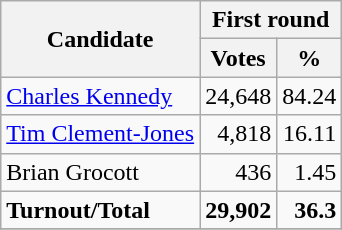<table class=wikitable style=text-align:right>
<tr>
<th rowspan=2>Candidate</th>
<th colspan=2>First round</th>
</tr>
<tr>
<th>Votes</th>
<th>%</th>
</tr>
<tr>
<td align=left><a href='#'>Charles Kennedy</a></td>
<td>24,648</td>
<td>84.24</td>
</tr>
<tr>
<td align=left><a href='#'>Tim Clement-Jones</a></td>
<td>4,818</td>
<td>16.11</td>
</tr>
<tr>
<td align=left>Brian Grocott</td>
<td>436</td>
<td>1.45</td>
</tr>
<tr>
<td align=left><strong>Turnout/Total</strong></td>
<td><strong>29,902</strong></td>
<td><strong>36.3</strong></td>
</tr>
<tr>
</tr>
</table>
